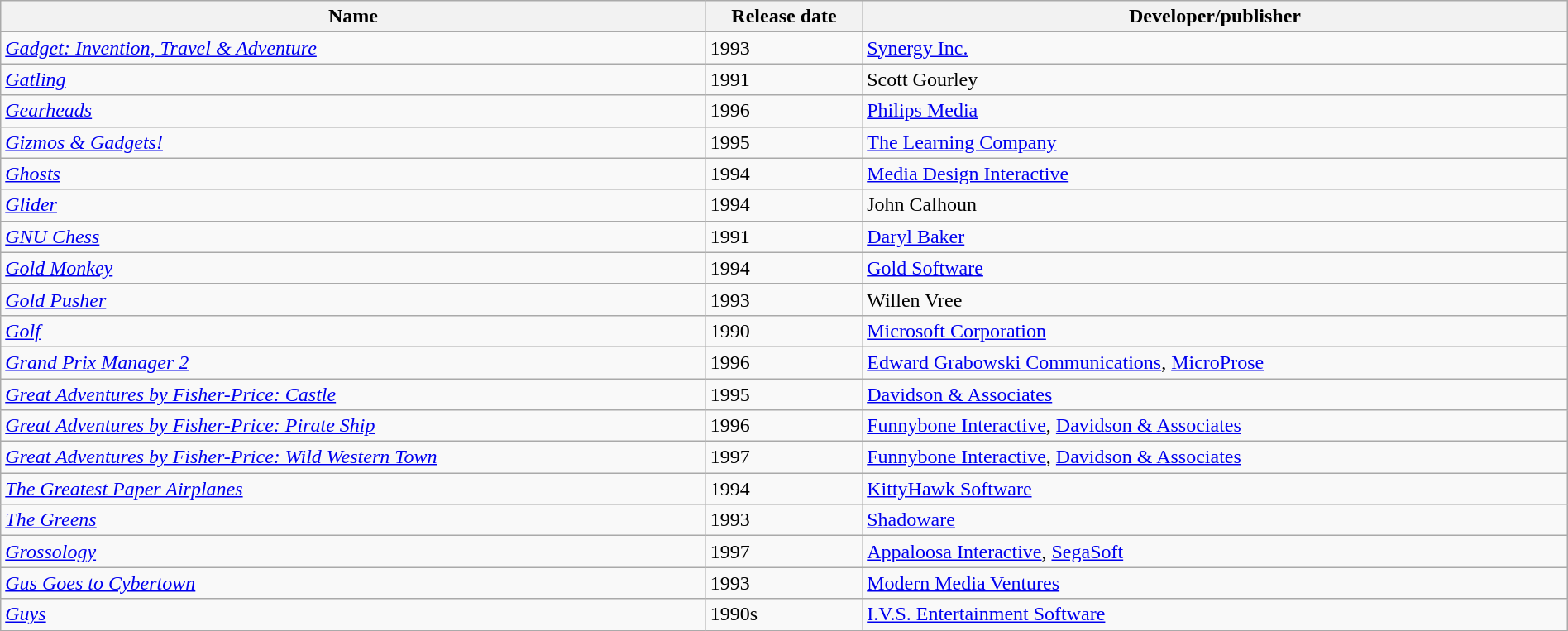<table class="wikitable sortable" style="width:100%;">
<tr>
<th style="width:45%;">Name</th>
<th style="width:10%;">Release date</th>
<th style="width:45%;">Developer/publisher</th>
</tr>
<tr>
<td><em><a href='#'>Gadget: Invention, Travel & Adventure</a></em></td>
<td>1993</td>
<td><a href='#'>Synergy Inc.</a></td>
</tr>
<tr>
<td><em><a href='#'>Gatling</a></em></td>
<td>1991</td>
<td>Scott Gourley</td>
</tr>
<tr>
<td><em><a href='#'>Gearheads</a></em></td>
<td>1996</td>
<td><a href='#'>Philips Media</a></td>
</tr>
<tr>
<td><em><a href='#'>Gizmos & Gadgets!</a></em></td>
<td>1995</td>
<td><a href='#'>The Learning Company</a></td>
</tr>
<tr>
<td><em><a href='#'>Ghosts</a></em></td>
<td>1994</td>
<td><a href='#'>Media Design Interactive</a></td>
</tr>
<tr>
<td><em><a href='#'>Glider</a></em></td>
<td>1994</td>
<td>John Calhoun</td>
</tr>
<tr>
<td><em><a href='#'>GNU Chess</a></em></td>
<td>1991</td>
<td><a href='#'>Daryl Baker</a></td>
</tr>
<tr>
<td><em><a href='#'>Gold Monkey</a></em></td>
<td>1994</td>
<td><a href='#'>Gold Software</a></td>
</tr>
<tr>
<td><em><a href='#'>Gold Pusher</a></em></td>
<td>1993</td>
<td>Willen Vree</td>
</tr>
<tr>
<td><em><a href='#'>Golf</a></em></td>
<td>1990</td>
<td><a href='#'>Microsoft Corporation</a></td>
</tr>
<tr>
<td><em><a href='#'>Grand Prix Manager 2</a></em></td>
<td>1996</td>
<td><a href='#'>Edward Grabowski Communications</a>, <a href='#'>MicroProse</a></td>
</tr>
<tr>
<td><em><a href='#'>Great Adventures by Fisher-Price: Castle</a></em></td>
<td>1995</td>
<td><a href='#'>Davidson & Associates</a></td>
</tr>
<tr>
<td><em><a href='#'>Great Adventures by Fisher-Price: Pirate Ship</a></em></td>
<td>1996</td>
<td><a href='#'>Funnybone Interactive</a>, <a href='#'>Davidson & Associates</a></td>
</tr>
<tr>
<td><em><a href='#'>Great Adventures by Fisher-Price: Wild Western Town</a></em></td>
<td>1997</td>
<td><a href='#'>Funnybone Interactive</a>, <a href='#'>Davidson & Associates</a></td>
</tr>
<tr>
<td><em><a href='#'>The Greatest Paper Airplanes</a></em></td>
<td>1994</td>
<td><a href='#'>KittyHawk Software</a></td>
</tr>
<tr>
<td><em><a href='#'>The Greens</a></em></td>
<td>1993</td>
<td><a href='#'>Shadoware</a></td>
</tr>
<tr>
<td><em><a href='#'>Grossology</a></em></td>
<td>1997</td>
<td><a href='#'>Appaloosa Interactive</a>, <a href='#'>SegaSoft</a></td>
</tr>
<tr>
<td><em><a href='#'>Gus Goes to Cybertown</a></em></td>
<td>1993</td>
<td><a href='#'>Modern Media Ventures</a></td>
</tr>
<tr>
<td><em><a href='#'>Guys</a></em></td>
<td>1990s</td>
<td><a href='#'>I.V.S. Entertainment Software</a></td>
</tr>
</table>
